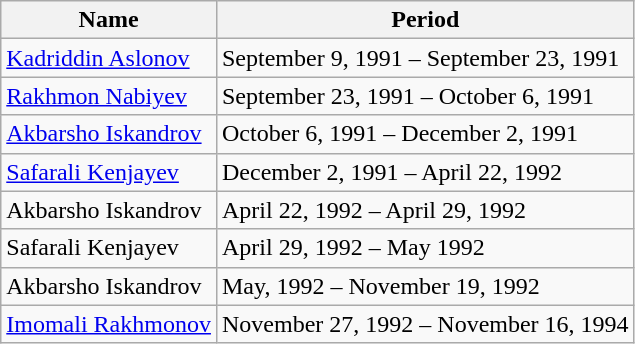<table class="wikitable">
<tr>
<th>Name</th>
<th>Period</th>
</tr>
<tr>
<td><a href='#'>Kadriddin Aslonov</a></td>
<td>September 9, 1991 – September 23, 1991</td>
</tr>
<tr>
<td><a href='#'>Rakhmon Nabiyev</a></td>
<td>September 23, 1991 – October 6, 1991</td>
</tr>
<tr>
<td><a href='#'>Akbarsho Iskandrov</a></td>
<td>October 6, 1991 – December 2, 1991</td>
</tr>
<tr>
<td><a href='#'>Safarali Kenjayev</a></td>
<td>December 2, 1991 – April 22, 1992</td>
</tr>
<tr>
<td>Akbarsho Iskandrov</td>
<td>April 22, 1992 – April 29, 1992</td>
</tr>
<tr>
<td>Safarali Kenjayev</td>
<td>April 29, 1992 – May 1992</td>
</tr>
<tr>
<td>Akbarsho Iskandrov</td>
<td>May, 1992 – November 19, 1992</td>
</tr>
<tr>
<td><a href='#'>Imomali Rakhmonov</a></td>
<td>November 27, 1992 – November 16, 1994</td>
</tr>
</table>
